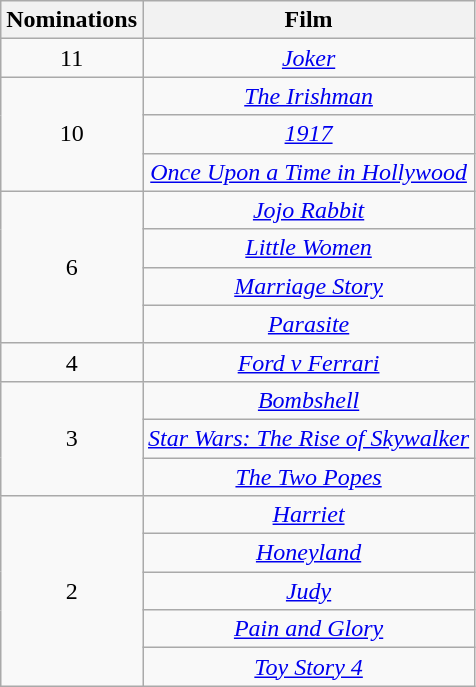<table class="wikitable plainrowheaders" style="text-align: center;">
<tr>
<th scope="col" style="width:55px;">Nominations</th>
<th scope="col" style="text-align:center;">Film</th>
</tr>
<tr>
<td scope="row" style="text-align:center">11</td>
<td><em><a href='#'>Joker</a></em></td>
</tr>
<tr>
<td rowspan="3" scope="row" style="text-align:center">10</td>
<td><em><a href='#'>The Irishman</a></em></td>
</tr>
<tr>
<td><em><a href='#'>1917</a></em></td>
</tr>
<tr>
<td><em><a href='#'>Once Upon a Time in Hollywood</a></em></td>
</tr>
<tr>
<td scope="row" rowspan="4" style="text-align:center;">6</td>
<td><em><a href='#'>Jojo Rabbit</a></em></td>
</tr>
<tr>
<td><em><a href='#'>Little Women</a></em></td>
</tr>
<tr>
<td><em><a href='#'>Marriage Story</a></em></td>
</tr>
<tr>
<td><em><a href='#'>Parasite</a></em></td>
</tr>
<tr>
<td scope="row" style="text-align:center;">4</td>
<td><em><a href='#'>Ford v Ferrari</a></em></td>
</tr>
<tr>
<td scope="row" rowspan="3" style="text-align:center;">3</td>
<td><em><a href='#'>Bombshell</a></em></td>
</tr>
<tr>
<td><em><a href='#'>Star Wars: The Rise of Skywalker</a></em></td>
</tr>
<tr>
<td><em><a href='#'>The Two Popes</a></em></td>
</tr>
<tr>
<td scope="row" rowspan="5" style="text-align:center;">2</td>
<td><em><a href='#'>Harriet</a></em></td>
</tr>
<tr>
<td><em><a href='#'>Honeyland</a></em></td>
</tr>
<tr>
<td><em><a href='#'>Judy</a></em></td>
</tr>
<tr>
<td><em><a href='#'>Pain and Glory</a></em></td>
</tr>
<tr>
<td><em><a href='#'>Toy Story 4</a></em></td>
</tr>
</table>
